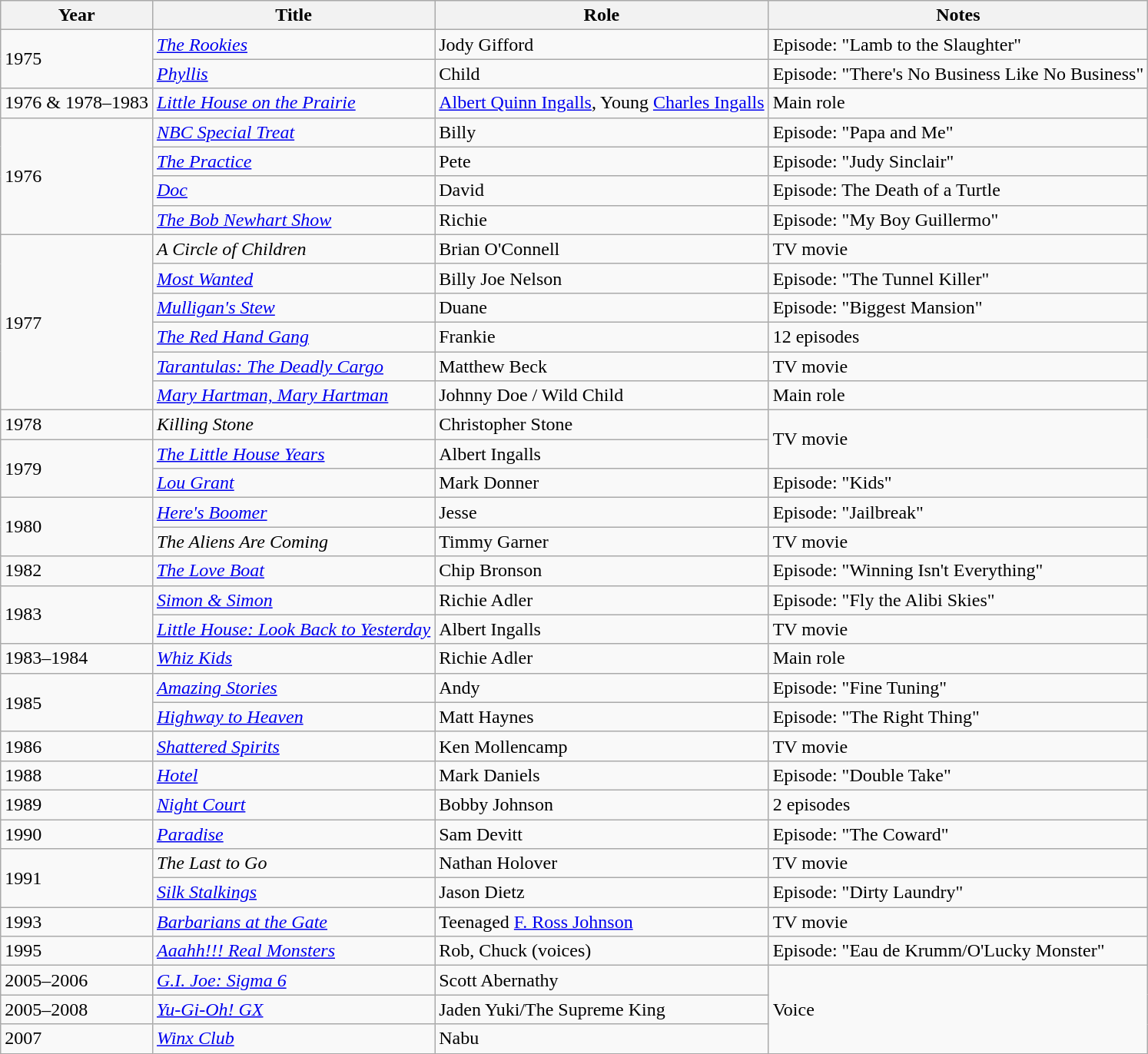<table class="wikitable sortable">
<tr>
<th>Year</th>
<th>Title</th>
<th>Role</th>
<th class="unsortable">Notes</th>
</tr>
<tr>
<td rowspan=2>1975</td>
<td><em><a href='#'>The Rookies</a></em></td>
<td>Jody Gifford</td>
<td>Episode: "Lamb to the Slaughter"</td>
</tr>
<tr>
<td><em><a href='#'>Phyllis</a></em></td>
<td>Child</td>
<td>Episode: "There's No Business Like No Business"</td>
</tr>
<tr>
<td>1976 & 1978–1983</td>
<td><em><a href='#'>Little House on the Prairie</a></em></td>
<td><a href='#'>Albert Quinn Ingalls</a>, Young <a href='#'>Charles Ingalls</a></td>
<td>Main role</td>
</tr>
<tr>
<td rowspan=4>1976</td>
<td><em><a href='#'>NBC Special Treat</a></em></td>
<td>Billy</td>
<td>Episode: "Papa and Me"</td>
</tr>
<tr>
<td><em><a href='#'>The Practice</a></em></td>
<td>Pete</td>
<td>Episode: "Judy Sinclair"</td>
</tr>
<tr>
<td><em><a href='#'>Doc</a></em></td>
<td>David</td>
<td>Episode: The Death of a Turtle</td>
</tr>
<tr>
<td><em><a href='#'>The Bob Newhart Show</a></em></td>
<td>Richie</td>
<td>Episode: "My Boy Guillermo"</td>
</tr>
<tr>
<td rowspan=6>1977</td>
<td><em>A Circle of Children</em></td>
<td>Brian O'Connell</td>
<td>TV movie</td>
</tr>
<tr>
<td><em><a href='#'>Most Wanted</a></em></td>
<td>Billy Joe Nelson</td>
<td>Episode: "The Tunnel Killer"</td>
</tr>
<tr>
<td><em><a href='#'>Mulligan's Stew</a></em></td>
<td>Duane</td>
<td>Episode: "Biggest Mansion"</td>
</tr>
<tr>
<td><em><a href='#'>The Red Hand Gang</a></em></td>
<td>Frankie</td>
<td>12 episodes</td>
</tr>
<tr>
<td><em><a href='#'>Tarantulas: The Deadly Cargo</a></em></td>
<td>Matthew Beck</td>
<td>TV movie</td>
</tr>
<tr>
<td><em><a href='#'>Mary Hartman, Mary Hartman</a></em></td>
<td>Johnny Doe / Wild Child</td>
<td>Main role</td>
</tr>
<tr>
<td>1978</td>
<td><em>Killing Stone</em></td>
<td>Christopher Stone</td>
<td rowspan=2>TV movie</td>
</tr>
<tr>
<td rowspan=2>1979</td>
<td><em><a href='#'>The Little House Years</a></em></td>
<td>Albert Ingalls</td>
</tr>
<tr>
<td><em><a href='#'>Lou Grant</a></em></td>
<td>Mark Donner</td>
<td>Episode: "Kids"</td>
</tr>
<tr>
<td rowspan=2>1980</td>
<td><em><a href='#'>Here's Boomer</a></em></td>
<td>Jesse</td>
<td>Episode: "Jailbreak"</td>
</tr>
<tr>
<td><em>The Aliens Are Coming</em></td>
<td>Timmy Garner</td>
<td>TV movie</td>
</tr>
<tr>
<td>1982</td>
<td><em><a href='#'>The Love Boat</a></em></td>
<td>Chip Bronson</td>
<td>Episode: "Winning Isn't Everything"</td>
</tr>
<tr>
<td rowspan=2>1983</td>
<td><em><a href='#'>Simon & Simon</a></em></td>
<td>Richie Adler</td>
<td>Episode: "Fly the Alibi Skies"</td>
</tr>
<tr>
<td><em><a href='#'>Little House: Look Back to Yesterday</a></em></td>
<td>Albert Ingalls</td>
<td>TV movie</td>
</tr>
<tr>
<td>1983–1984</td>
<td><em><a href='#'>Whiz Kids</a></em></td>
<td>Richie Adler</td>
<td>Main role</td>
</tr>
<tr>
<td rowspan=2>1985</td>
<td><em><a href='#'>Amazing Stories</a></em></td>
<td>Andy</td>
<td>Episode: "Fine Tuning"</td>
</tr>
<tr>
<td><em><a href='#'>Highway to Heaven</a></em></td>
<td>Matt Haynes</td>
<td>Episode: "The Right Thing"</td>
</tr>
<tr>
<td>1986</td>
<td><em><a href='#'>Shattered Spirits</a></em></td>
<td>Ken Mollencamp</td>
<td>TV movie</td>
</tr>
<tr>
<td>1988</td>
<td><em><a href='#'>Hotel</a></em></td>
<td>Mark Daniels</td>
<td>Episode: "Double Take"</td>
</tr>
<tr>
<td>1989</td>
<td><em><a href='#'>Night Court</a></em></td>
<td>Bobby Johnson</td>
<td>2 episodes</td>
</tr>
<tr>
<td>1990</td>
<td><em><a href='#'>Paradise</a></em></td>
<td>Sam Devitt</td>
<td>Episode: "The Coward"</td>
</tr>
<tr>
<td rowspan=2>1991</td>
<td><em>The Last to Go</em></td>
<td>Nathan Holover</td>
<td>TV movie</td>
</tr>
<tr>
<td><em><a href='#'>Silk Stalkings</a></em></td>
<td>Jason Dietz</td>
<td>Episode: "Dirty Laundry"</td>
</tr>
<tr>
<td>1993</td>
<td><em><a href='#'>Barbarians at the Gate</a></em></td>
<td>Teenaged <a href='#'>F. Ross Johnson</a></td>
<td>TV movie</td>
</tr>
<tr>
<td>1995</td>
<td><em><a href='#'>Aaahh!!! Real Monsters</a></em></td>
<td>Rob, Chuck (voices)</td>
<td>Episode: "Eau de Krumm/O'Lucky Monster"</td>
</tr>
<tr>
<td>2005–2006</td>
<td><em><a href='#'>G.I. Joe: Sigma 6</a></em></td>
<td>Scott Abernathy</td>
<td rowspan=3>Voice</td>
</tr>
<tr>
<td>2005–2008</td>
<td><em><a href='#'>Yu-Gi-Oh! GX</a></em></td>
<td>Jaden Yuki/The Supreme King</td>
</tr>
<tr>
<td>2007</td>
<td><em><a href='#'>Winx Club</a></em></td>
<td>Nabu</td>
</tr>
</table>
